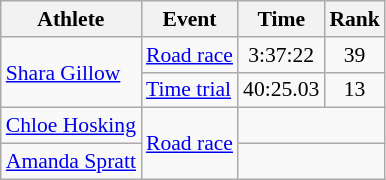<table class="wikitable" style="font-size:90%">
<tr>
<th>Athlete</th>
<th>Event</th>
<th>Time</th>
<th>Rank</th>
</tr>
<tr align=center>
<td rowspan=2 align=left><a href='#'>Shara Gillow</a></td>
<td align=left><a href='#'>Road race</a></td>
<td>3:37:22</td>
<td>39</td>
</tr>
<tr align=center>
<td align=left><a href='#'>Time trial</a></td>
<td>40:25.03</td>
<td>13</td>
</tr>
<tr align=center>
<td align=left><a href='#'>Chloe Hosking</a></td>
<td align=left rowspan=2><a href='#'>Road race</a></td>
<td colspan=2></td>
</tr>
<tr align=center>
<td align=left><a href='#'>Amanda Spratt</a></td>
<td colspan=2></td>
</tr>
</table>
